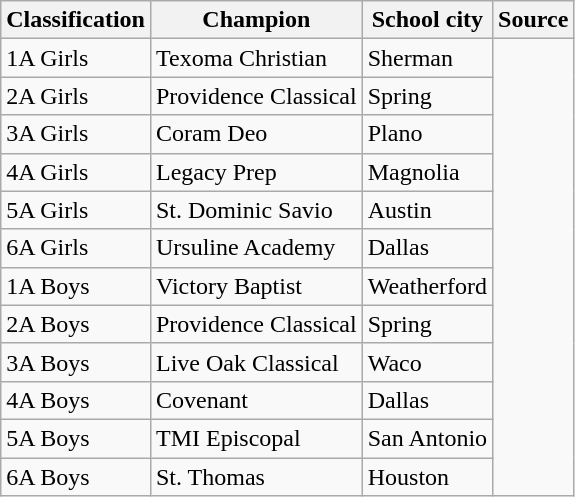<table class="wikitable">
<tr>
<th>Classification</th>
<th>Champion</th>
<th>School city</th>
<th>Source</th>
</tr>
<tr>
<td>1A Girls</td>
<td>Texoma Christian</td>
<td>Sherman</td>
<td rowspan="12"></td>
</tr>
<tr>
<td>2A Girls</td>
<td>Providence Classical</td>
<td>Spring</td>
</tr>
<tr>
<td>3A Girls</td>
<td>Coram Deo</td>
<td>Plano</td>
</tr>
<tr>
<td>4A Girls</td>
<td>Legacy Prep</td>
<td>Magnolia</td>
</tr>
<tr>
<td>5A Girls</td>
<td>St. Dominic Savio</td>
<td>Austin</td>
</tr>
<tr>
<td>6A Girls</td>
<td>Ursuline Academy</td>
<td>Dallas</td>
</tr>
<tr>
<td>1A Boys</td>
<td>Victory Baptist</td>
<td>Weatherford</td>
</tr>
<tr>
<td>2A Boys</td>
<td>Providence Classical</td>
<td>Spring</td>
</tr>
<tr>
<td>3A Boys</td>
<td>Live Oak Classical</td>
<td>Waco</td>
</tr>
<tr>
<td>4A Boys</td>
<td>Covenant</td>
<td>Dallas</td>
</tr>
<tr>
<td>5A Boys</td>
<td>TMI Episcopal</td>
<td>San Antonio</td>
</tr>
<tr>
<td>6A Boys</td>
<td>St. Thomas</td>
<td>Houston</td>
</tr>
</table>
